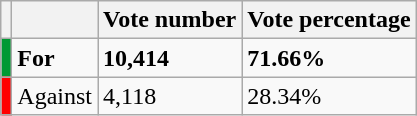<table class="wikitable">
<tr>
<th></th>
<th></th>
<th>Vote number</th>
<th>Vote percentage</th>
</tr>
<tr>
<td style="color:inherit;background:#009933"></td>
<td><strong>For</strong></td>
<td><strong>10,414</strong></td>
<td><strong>71.66%</strong></td>
</tr>
<tr>
<td style="color:inherit;background:#ff0000"></td>
<td>Against</td>
<td>4,118</td>
<td>28.34%</td>
</tr>
</table>
